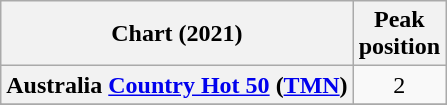<table class="wikitable sortable plainrowheaders" style="text-align:center">
<tr>
<th scope="col">Chart (2021)</th>
<th scope="col">Peak<br>position</th>
</tr>
<tr>
<th scope="row">Australia <a href='#'>Country Hot 50</a> (<a href='#'>TMN</a>)</th>
<td>2</td>
</tr>
<tr>
</tr>
<tr>
</tr>
<tr>
</tr>
<tr>
</tr>
<tr>
</tr>
<tr>
</tr>
</table>
